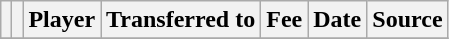<table class="wikitable plainrowheaders sortable">
<tr>
<th></th>
<th></th>
<th scope=col>Player</th>
<th !scope=col>Transferred to</th>
<th scope=col>Fee</th>
<th scope=col>Date</th>
<th scope=col>Source</th>
</tr>
<tr>
</tr>
</table>
